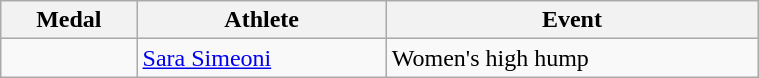<table class="wikitable" style="width:40%; font-size:100%; text-align:left;">
<tr>
<th>Medal</th>
<th>Athlete</th>
<th>Event</th>
</tr>
<tr>
<td align=center></td>
<td><a href='#'>Sara Simeoni</a></td>
<td>Women's high hump</td>
</tr>
</table>
